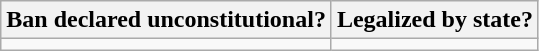<table class="wikitable">
<tr>
<th>Ban declared unconstitutional?</th>
<th>Legalized by state?</th>
</tr>
<tr>
<td></td>
<td></td>
</tr>
</table>
